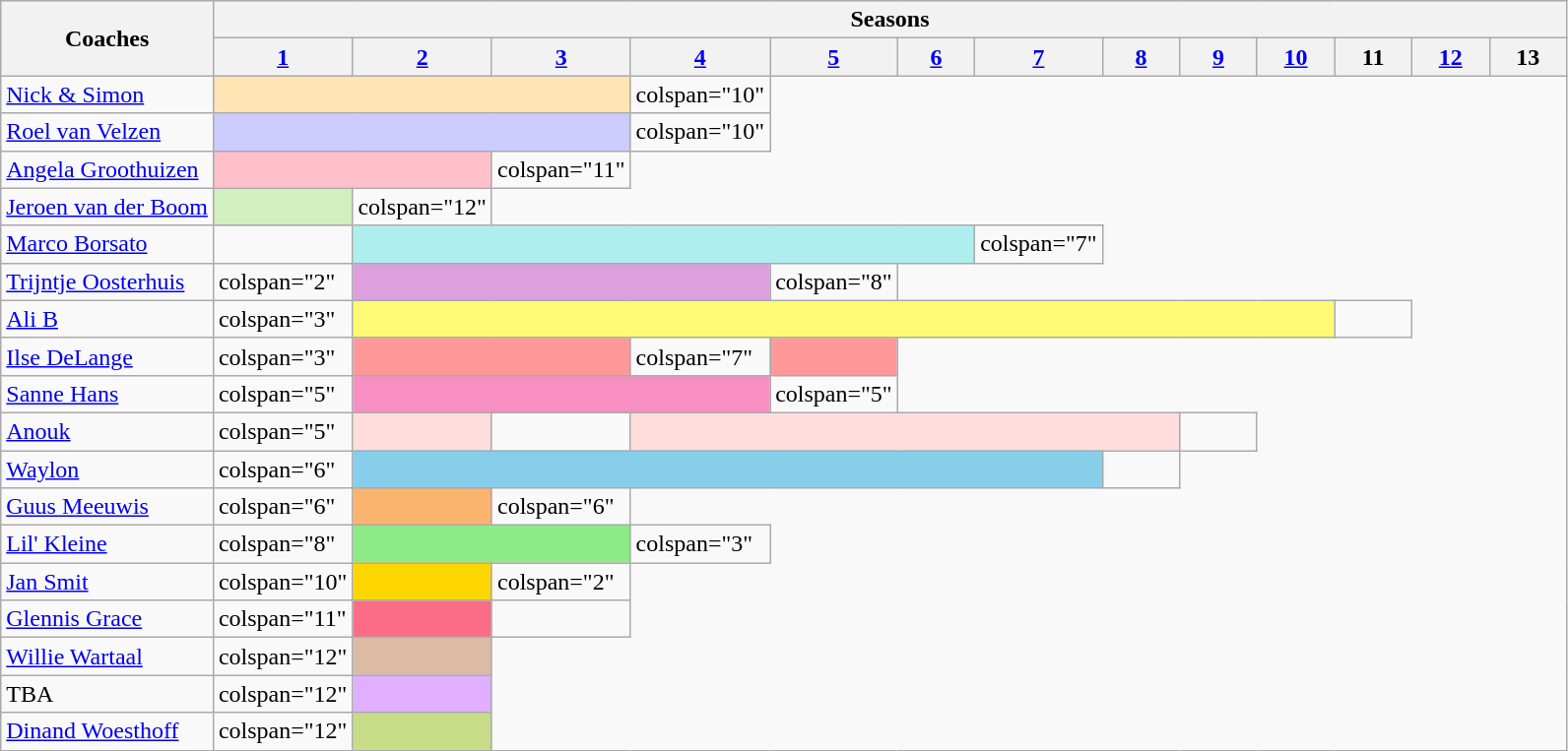<table class="wikitable nowrap">
<tr>
<th rowspan="2">Coaches</th>
<th colspan="13">Seasons</th>
</tr>
<tr>
<th width="45"><a href='#'>1</a></th>
<th width="45"><a href='#'>2</a></th>
<th width="45"><a href='#'>3</a></th>
<th width="45"><a href='#'>4</a></th>
<th width="45"><a href='#'>5</a></th>
<th width="45"><a href='#'>6</a></th>
<th width="45"><a href='#'>7</a></th>
<th width="45"><a href='#'>8</a></th>
<th width="45"><a href='#'>9</a></th>
<th width="45"><a href='#'>10</a></th>
<th width="45">11</th>
<th width="45"><a href='#'>12</a></th>
<th width="45">13</th>
</tr>
<tr>
<td><a href='#'>Nick & Simon</a></td>
<td colspan="3" style="background:#ffe5b4"></td>
<td>colspan="10" </td>
</tr>
<tr>
<td><a href='#'>Roel van Velzen</a></td>
<td colspan="3" style="background:#ccf"></td>
<td>colspan="10" </td>
</tr>
<tr>
<td><a href='#'>Angela Groothuizen</a></td>
<td colspan="2" style="background:pink"></td>
<td>colspan="11" </td>
</tr>
<tr>
<td><a href='#'>Jeroen van der Boom</a></td>
<td style="background:#d0f0c0"></td>
<td>colspan="12" </td>
</tr>
<tr>
<td><a href='#'>Marco Borsato</a></td>
<td></td>
<td colspan="5" style="background:#afeeee"></td>
<td>colspan="7" </td>
</tr>
<tr>
<td><a href='#'>Trijntje Oosterhuis</a></td>
<td>colspan="2" </td>
<td colspan="3" style="background:#dda0dd"></td>
<td>colspan="8" </td>
</tr>
<tr>
<td><a href='#'>Ali B</a></td>
<td>colspan="3" </td>
<td colspan="9" style="background:#fffa73"></td>
<td></td>
</tr>
<tr>
<td><a href='#'>Ilse DeLange</a></td>
<td>colspan="3" </td>
<td colspan="2" style="background:#ff9999"></td>
<td>colspan="7" </td>
<td style="background:#ff9999"></td>
</tr>
<tr>
<td><a href='#'>Sanne Hans</a></td>
<td>colspan="5" </td>
<td colspan="3" style="background:#F78FC2"></td>
<td>colspan="5" </td>
</tr>
<tr>
<td><a href='#'>Anouk</a></td>
<td>colspan="5" </td>
<td style="background:#ffdddd"></td>
<td></td>
<td colspan="5" style="background:#ffdddd"></td>
<td></td>
</tr>
<tr>
<td><a href='#'>Waylon</a></td>
<td>colspan="6" </td>
<td colspan="6" style="background:#87ceeb"></td>
<td></td>
</tr>
<tr>
<td><a href='#'>Guus Meeuwis</a></td>
<td>colspan="6" </td>
<td style="background:#fbb46e"></td>
<td>colspan="6" </td>
</tr>
<tr>
<td><a href='#'>Lil' Kleine</a></td>
<td>colspan="8" </td>
<td colspan="2" style="background:#8deb87"></td>
<td>colspan="3" </td>
</tr>
<tr>
<td><a href='#'>Jan Smit</a></td>
<td>colspan="10" </td>
<td style="background:gold"></td>
<td>colspan="2" </td>
</tr>
<tr>
<td><a href='#'>Glennis Grace</a></td>
<td>colspan="11" </td>
<td style="background:#FC6C85"></td>
<td></td>
</tr>
<tr>
<td><a href='#'>Willie Wartaal</a></td>
<td>colspan="12" </td>
<td style="background:#dbbba4"></td>
</tr>
<tr>
<td>TBA</td>
<td>colspan="12" </td>
<td style="background:#E0B0FF"></td>
</tr>
<tr>
<td><a href='#'>Dinand Woesthoff</a></td>
<td>colspan="12" </td>
<td style="background:#C9DC87"></td>
</tr>
</table>
